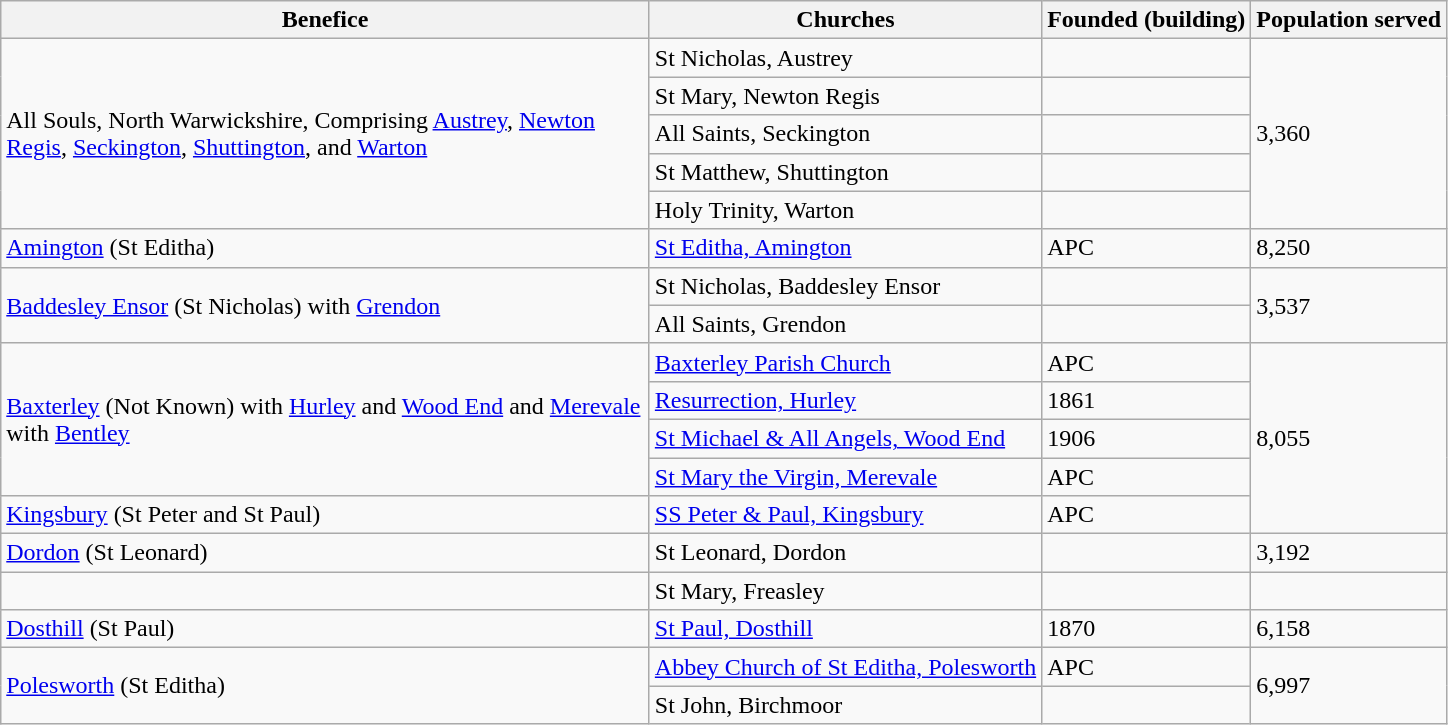<table class="wikitable">
<tr>
<th width="425">Benefice</th>
<th>Churches</th>
<th>Founded (building)</th>
<th>Population served</th>
</tr>
<tr>
<td rowspan="5">All Souls, North Warwickshire, Comprising <a href='#'>Austrey</a>, <a href='#'>Newton Regis</a>, <a href='#'>Seckington</a>, <a href='#'>Shuttington</a>, and <a href='#'>Warton</a></td>
<td>St Nicholas, Austrey</td>
<td></td>
<td rowspan="5">3,360</td>
</tr>
<tr>
<td>St Mary, Newton Regis</td>
<td></td>
</tr>
<tr>
<td>All Saints, Seckington</td>
<td></td>
</tr>
<tr>
<td>St Matthew, Shuttington</td>
<td></td>
</tr>
<tr>
<td>Holy Trinity, Warton</td>
<td></td>
</tr>
<tr>
<td><a href='#'>Amington</a> (St Editha)</td>
<td><a href='#'>St Editha, Amington</a></td>
<td>APC</td>
<td>8,250</td>
</tr>
<tr>
<td rowspan="2"><a href='#'>Baddesley Ensor</a> (St Nicholas) with <a href='#'>Grendon</a></td>
<td>St Nicholas, Baddesley Ensor</td>
<td></td>
<td rowspan="2">3,537</td>
</tr>
<tr>
<td>All Saints, Grendon</td>
<td></td>
</tr>
<tr>
<td rowspan="4"><a href='#'>Baxterley</a> (Not Known) with <a href='#'>Hurley</a> and <a href='#'>Wood End</a> and <a href='#'>Merevale</a> with <a href='#'>Bentley</a></td>
<td><a href='#'>Baxterley Parish Church</a></td>
<td>APC</td>
<td rowspan="5">8,055</td>
</tr>
<tr>
<td><a href='#'>Resurrection, Hurley</a></td>
<td>1861</td>
</tr>
<tr>
<td><a href='#'>St Michael & All Angels, Wood End</a></td>
<td>1906</td>
</tr>
<tr>
<td><a href='#'>St Mary the Virgin, Merevale</a></td>
<td>APC</td>
</tr>
<tr>
<td><a href='#'>Kingsbury</a> (St Peter and St Paul)</td>
<td><a href='#'>SS Peter & Paul, Kingsbury</a></td>
<td>APC</td>
</tr>
<tr>
<td><a href='#'>Dordon</a> (St Leonard)</td>
<td>St Leonard, Dordon</td>
<td></td>
<td>3,192</td>
</tr>
<tr>
<td></td>
<td>St Mary, Freasley</td>
<td></td>
<td></td>
</tr>
<tr>
<td><a href='#'>Dosthill</a> (St Paul)</td>
<td><a href='#'>St Paul, Dosthill</a></td>
<td>1870</td>
<td>6,158</td>
</tr>
<tr>
<td rowspan="2"><a href='#'>Polesworth</a> (St Editha)</td>
<td><a href='#'>Abbey Church of St Editha, Polesworth</a></td>
<td>APC</td>
<td rowspan="2">6,997</td>
</tr>
<tr>
<td>St John, Birchmoor</td>
<td></td>
</tr>
</table>
